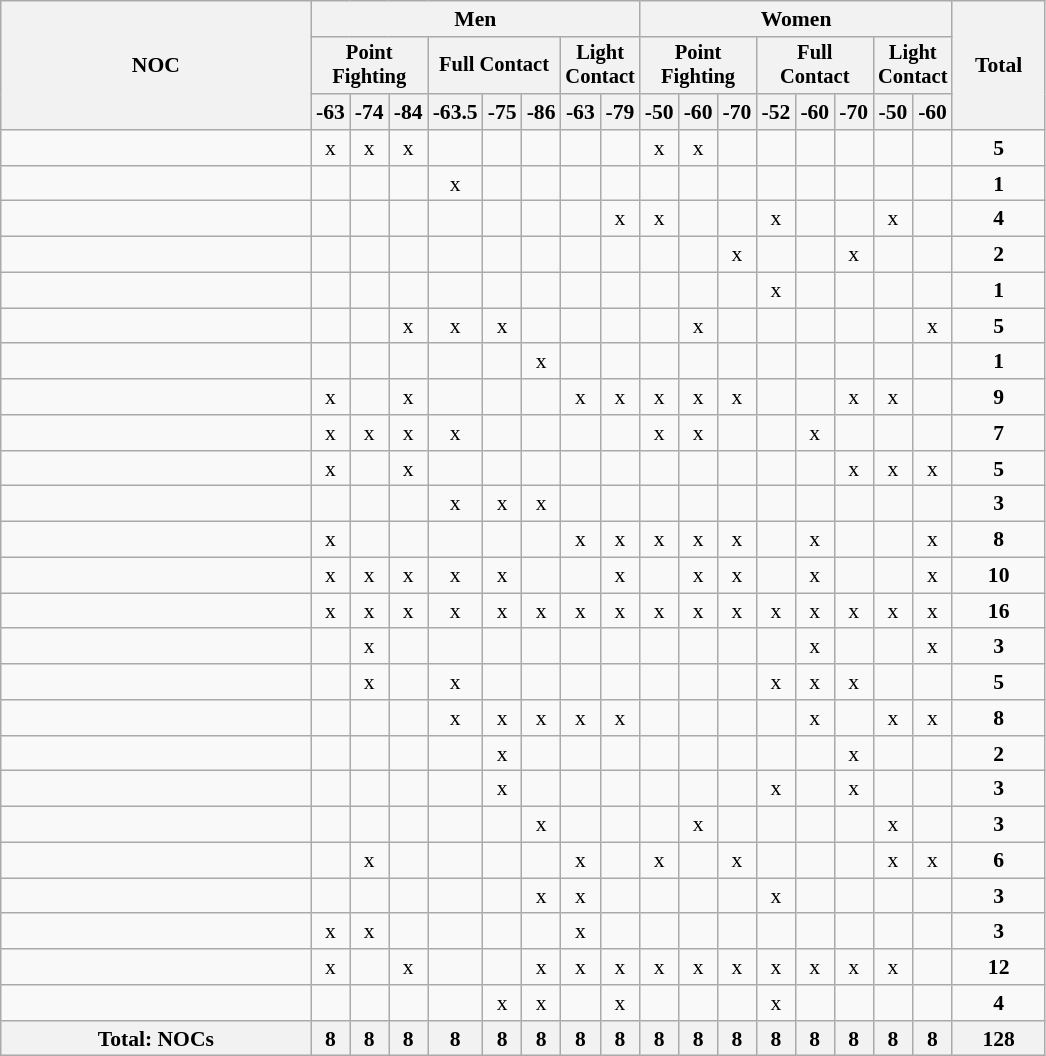<table class="wikitable" style="text-align:center; font-size:90%">
<tr>
<th rowspan="3" style="width:200px; text-align:center;">NOC</th>
<th colspan=8>Men</th>
<th colspan=8>Women</th>
<th rowspan="3" style="width:55px;">Total</th>
</tr>
<tr style="font-size:95%">
<th colspan="3" style="width:45px;">Point Fighting</th>
<th colspan="3" style="width:45px;">Full Contact</th>
<th colspan="2" style="width:45px;">Light Contact</th>
<th colspan="3" style="width:45px;">Point Fighting</th>
<th colspan="3" style="width:45px;">Full Contact</th>
<th colspan="2" style="width:45px;">Light Contact</th>
</tr>
<tr>
<th>-63</th>
<th>-74</th>
<th>-84</th>
<th>-63.5</th>
<th>-75</th>
<th>-86</th>
<th>-63</th>
<th>-79</th>
<th>-50</th>
<th>-60</th>
<th>-70</th>
<th>-52</th>
<th>-60</th>
<th>-70</th>
<th>-50</th>
<th>-60</th>
</tr>
<tr>
<td align="left"></td>
<td>x</td>
<td>x</td>
<td>x</td>
<td></td>
<td></td>
<td></td>
<td></td>
<td></td>
<td>x</td>
<td>x</td>
<td></td>
<td></td>
<td></td>
<td></td>
<td></td>
<td></td>
<td><strong>5</strong></td>
</tr>
<tr>
<td align="left"></td>
<td></td>
<td></td>
<td></td>
<td>x</td>
<td></td>
<td></td>
<td></td>
<td></td>
<td></td>
<td></td>
<td></td>
<td></td>
<td></td>
<td></td>
<td></td>
<td></td>
<td><strong>1</strong></td>
</tr>
<tr>
<td align="left"></td>
<td></td>
<td></td>
<td></td>
<td></td>
<td></td>
<td></td>
<td></td>
<td>x</td>
<td>x</td>
<td></td>
<td></td>
<td>x</td>
<td></td>
<td></td>
<td>x</td>
<td></td>
<td><strong>4</strong></td>
</tr>
<tr>
<td align="left"></td>
<td></td>
<td></td>
<td></td>
<td></td>
<td></td>
<td></td>
<td></td>
<td></td>
<td></td>
<td></td>
<td>x</td>
<td></td>
<td></td>
<td>x</td>
<td></td>
<td></td>
<td><strong>2</strong></td>
</tr>
<tr>
<td align="left"></td>
<td></td>
<td></td>
<td></td>
<td></td>
<td></td>
<td></td>
<td></td>
<td></td>
<td></td>
<td></td>
<td></td>
<td>x</td>
<td></td>
<td></td>
<td></td>
<td></td>
<td><strong>1</strong></td>
</tr>
<tr>
<td align="left"></td>
<td></td>
<td></td>
<td>x</td>
<td>x</td>
<td>x</td>
<td></td>
<td></td>
<td></td>
<td></td>
<td>x</td>
<td></td>
<td></td>
<td></td>
<td></td>
<td></td>
<td>x</td>
<td><strong>5</strong></td>
</tr>
<tr>
<td align="left"></td>
<td></td>
<td></td>
<td></td>
<td></td>
<td></td>
<td>x</td>
<td></td>
<td></td>
<td></td>
<td></td>
<td></td>
<td></td>
<td></td>
<td></td>
<td></td>
<td></td>
<td><strong>1</strong></td>
</tr>
<tr>
<td align="left"></td>
<td>x</td>
<td></td>
<td>x</td>
<td></td>
<td></td>
<td></td>
<td>x</td>
<td>x</td>
<td>x</td>
<td>x</td>
<td>x</td>
<td></td>
<td></td>
<td>x</td>
<td>x</td>
<td></td>
<td><strong>9</strong></td>
</tr>
<tr>
<td align="left"></td>
<td>x</td>
<td>x</td>
<td>x</td>
<td>x</td>
<td></td>
<td></td>
<td></td>
<td></td>
<td>x</td>
<td>x</td>
<td></td>
<td></td>
<td>x</td>
<td></td>
<td></td>
<td></td>
<td><strong>7</strong></td>
</tr>
<tr>
<td align="left"></td>
<td>x</td>
<td></td>
<td>x</td>
<td></td>
<td></td>
<td></td>
<td></td>
<td></td>
<td></td>
<td></td>
<td></td>
<td></td>
<td></td>
<td>x</td>
<td>x</td>
<td>x</td>
<td><strong>5</strong></td>
</tr>
<tr>
<td align="left"></td>
<td></td>
<td></td>
<td></td>
<td>x</td>
<td>x</td>
<td>x</td>
<td></td>
<td></td>
<td></td>
<td></td>
<td></td>
<td></td>
<td></td>
<td></td>
<td></td>
<td></td>
<td><strong>3</strong></td>
</tr>
<tr>
<td align="left"></td>
<td>x</td>
<td></td>
<td></td>
<td></td>
<td></td>
<td></td>
<td>x</td>
<td>x</td>
<td>x</td>
<td>x</td>
<td>x</td>
<td></td>
<td>x</td>
<td></td>
<td></td>
<td>x</td>
<td><strong>8</strong></td>
</tr>
<tr>
<td align="left"></td>
<td>x</td>
<td>x</td>
<td>x</td>
<td>x</td>
<td>x</td>
<td></td>
<td></td>
<td>x</td>
<td></td>
<td>x</td>
<td>x</td>
<td></td>
<td>x</td>
<td></td>
<td></td>
<td>x</td>
<td><strong>10</strong></td>
</tr>
<tr>
<td align="left"></td>
<td>x</td>
<td>x</td>
<td>x</td>
<td>x</td>
<td>x</td>
<td>x</td>
<td>x</td>
<td>x</td>
<td>x</td>
<td>x</td>
<td>x</td>
<td>x</td>
<td>x</td>
<td>x</td>
<td>x</td>
<td>x</td>
<td><strong>16</strong></td>
</tr>
<tr>
<td align="left"></td>
<td></td>
<td>x</td>
<td></td>
<td></td>
<td></td>
<td></td>
<td></td>
<td></td>
<td></td>
<td></td>
<td></td>
<td></td>
<td>x</td>
<td></td>
<td></td>
<td>x</td>
<td><strong>3</strong></td>
</tr>
<tr>
<td align="left"></td>
<td></td>
<td>x</td>
<td></td>
<td>x</td>
<td></td>
<td></td>
<td></td>
<td></td>
<td></td>
<td></td>
<td></td>
<td>x</td>
<td>x</td>
<td>x</td>
<td></td>
<td></td>
<td><strong>5</strong></td>
</tr>
<tr>
<td align="left"></td>
<td></td>
<td></td>
<td></td>
<td>x</td>
<td>x</td>
<td>x</td>
<td>x</td>
<td>x</td>
<td></td>
<td></td>
<td></td>
<td></td>
<td>x</td>
<td></td>
<td>x</td>
<td>x</td>
<td><strong>8</strong></td>
</tr>
<tr>
<td align="left"></td>
<td></td>
<td></td>
<td></td>
<td></td>
<td>x</td>
<td></td>
<td></td>
<td></td>
<td></td>
<td></td>
<td></td>
<td></td>
<td></td>
<td>x</td>
<td></td>
<td></td>
<td><strong>2</strong></td>
</tr>
<tr>
<td align="left"></td>
<td></td>
<td></td>
<td></td>
<td></td>
<td>x</td>
<td></td>
<td></td>
<td></td>
<td></td>
<td></td>
<td></td>
<td>x</td>
<td></td>
<td>x</td>
<td></td>
<td></td>
<td><strong>3</strong></td>
</tr>
<tr>
<td align="left"></td>
<td></td>
<td></td>
<td></td>
<td></td>
<td></td>
<td>x</td>
<td></td>
<td></td>
<td></td>
<td>x</td>
<td></td>
<td></td>
<td></td>
<td></td>
<td>x</td>
<td></td>
<td><strong>3</strong></td>
</tr>
<tr>
<td align="left"></td>
<td></td>
<td>x</td>
<td></td>
<td></td>
<td></td>
<td></td>
<td>x</td>
<td></td>
<td>x</td>
<td></td>
<td>x</td>
<td></td>
<td></td>
<td></td>
<td>x</td>
<td>x</td>
<td><strong>6</strong></td>
</tr>
<tr>
<td align="left"></td>
<td></td>
<td></td>
<td></td>
<td></td>
<td></td>
<td>x</td>
<td>x</td>
<td></td>
<td></td>
<td></td>
<td></td>
<td>x</td>
<td></td>
<td></td>
<td></td>
<td></td>
<td><strong>3</strong></td>
</tr>
<tr>
<td align="left"></td>
<td>x</td>
<td>x</td>
<td></td>
<td></td>
<td></td>
<td></td>
<td>x</td>
<td></td>
<td></td>
<td></td>
<td></td>
<td></td>
<td></td>
<td></td>
<td></td>
<td></td>
<td><strong>3</strong></td>
</tr>
<tr>
<td align="left"></td>
<td>x</td>
<td></td>
<td>x</td>
<td></td>
<td></td>
<td>x</td>
<td>x</td>
<td>x</td>
<td>x</td>
<td>x</td>
<td>x</td>
<td>x</td>
<td>x</td>
<td>x</td>
<td>x</td>
<td></td>
<td><strong>12</strong></td>
</tr>
<tr>
<td align="left"></td>
<td></td>
<td></td>
<td></td>
<td></td>
<td>x</td>
<td>x</td>
<td></td>
<td>x</td>
<td></td>
<td></td>
<td></td>
<td>x</td>
<td></td>
<td></td>
<td></td>
<td></td>
<td><strong>4</strong></td>
</tr>
<tr>
<th>Total:    NOCs</th>
<th>8</th>
<th><strong>8</strong></th>
<th>8</th>
<th>8</th>
<th>8</th>
<th>8</th>
<th>8</th>
<th>8</th>
<th>8</th>
<th>8</th>
<th>8</th>
<th>8</th>
<th>8</th>
<th>8</th>
<th>8</th>
<th>8</th>
<th>128</th>
</tr>
</table>
